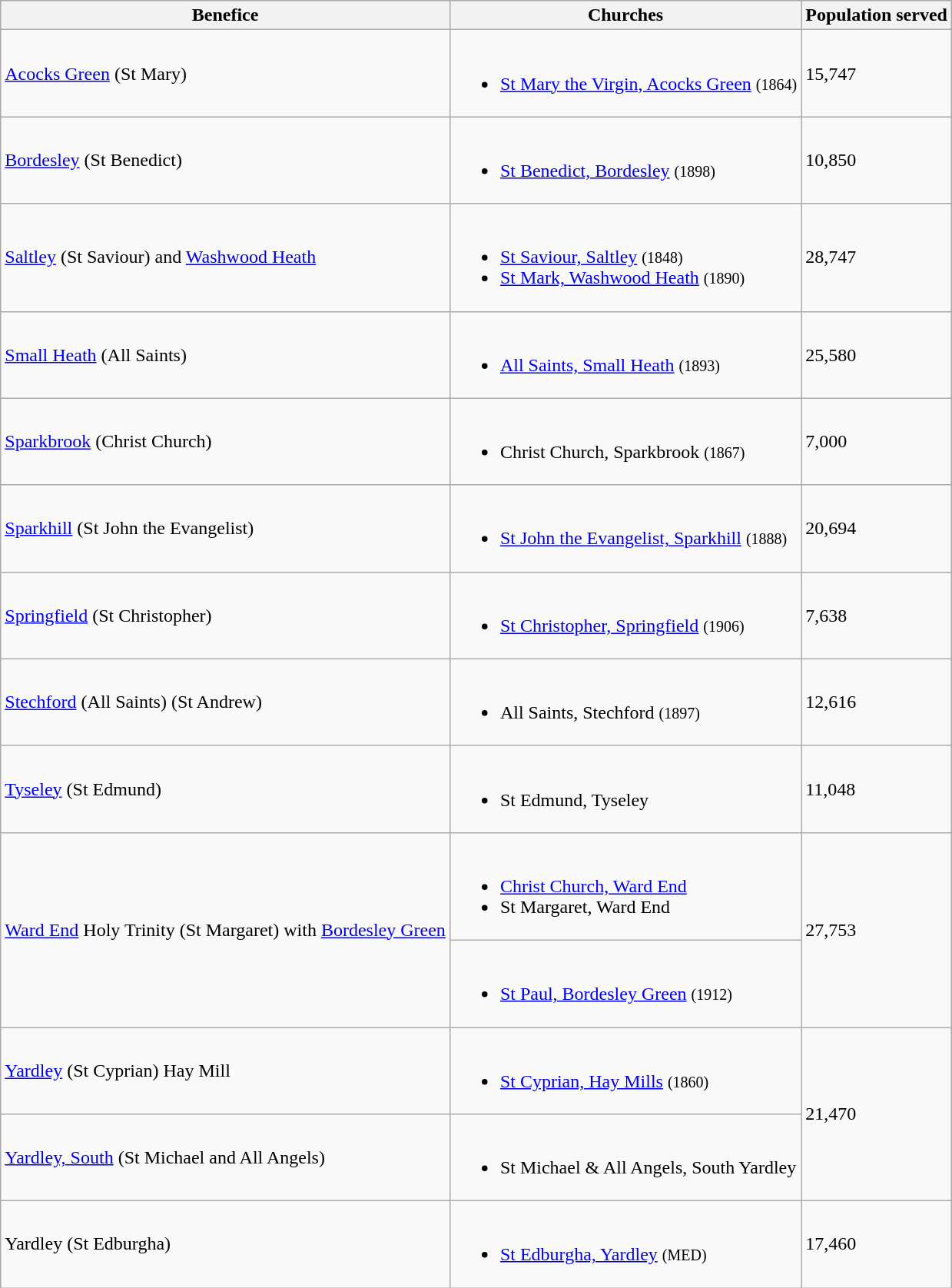<table class="wikitable">
<tr>
<th>Benefice</th>
<th>Churches</th>
<th>Population served</th>
</tr>
<tr>
<td><a href='#'>Acocks Green</a> (St Mary)</td>
<td><br><ul><li><a href='#'>St Mary the Virgin, Acocks Green</a> <small>(1864)</small></li></ul></td>
<td>15,747</td>
</tr>
<tr>
<td><a href='#'>Bordesley</a> (St Benedict)</td>
<td><br><ul><li><a href='#'>St Benedict, Bordesley</a> <small>(1898)</small></li></ul></td>
<td>10,850</td>
</tr>
<tr>
<td><a href='#'>Saltley</a> (St Saviour) and <a href='#'>Washwood Heath</a></td>
<td><br><ul><li><a href='#'>St Saviour, Saltley</a> <small>(1848)</small></li><li><a href='#'>St Mark, Washwood Heath</a> <small>(1890)</small></li></ul></td>
<td>28,747</td>
</tr>
<tr>
<td><a href='#'>Small Heath</a> (All Saints)</td>
<td><br><ul><li><a href='#'>All Saints, Small Heath</a> <small>(1893)</small></li></ul></td>
<td>25,580</td>
</tr>
<tr>
<td><a href='#'>Sparkbrook</a> (Christ Church)</td>
<td><br><ul><li>Christ Church, Sparkbrook <small>(1867)</small></li></ul></td>
<td>7,000</td>
</tr>
<tr>
<td><a href='#'>Sparkhill</a> (St John the Evangelist)</td>
<td><br><ul><li><a href='#'>St John the Evangelist, Sparkhill</a> <small>(1888)</small></li></ul></td>
<td>20,694</td>
</tr>
<tr>
<td><a href='#'>Springfield</a> (St Christopher)</td>
<td><br><ul><li><a href='#'>St Christopher, Springfield</a> <small>(1906)</small></li></ul></td>
<td>7,638</td>
</tr>
<tr>
<td><a href='#'>Stechford</a> (All Saints) (St Andrew)</td>
<td><br><ul><li>All Saints, Stechford <small>(1897)</small></li></ul></td>
<td>12,616</td>
</tr>
<tr>
<td><a href='#'>Tyseley</a> (St Edmund)</td>
<td><br><ul><li>St Edmund, Tyseley</li></ul></td>
<td>11,048</td>
</tr>
<tr>
<td rowspan="2"><a href='#'>Ward End</a> Holy Trinity (St Margaret) with <a href='#'>Bordesley Green</a></td>
<td><br><ul><li><a href='#'>Christ Church, Ward End</a></li><li>St Margaret, Ward End</li></ul></td>
<td rowspan="2">27,753</td>
</tr>
<tr>
<td><br><ul><li><a href='#'>St Paul, Bordesley Green</a> <small>(1912)</small></li></ul></td>
</tr>
<tr>
<td><a href='#'>Yardley</a> (St Cyprian) Hay Mill</td>
<td><br><ul><li><a href='#'>St Cyprian, Hay Mills</a> <small>(1860)</small></li></ul></td>
<td rowspan="2">21,470</td>
</tr>
<tr>
<td><a href='#'>Yardley, South</a> (St Michael and All Angels)</td>
<td><br><ul><li>St Michael & All Angels, South Yardley</li></ul></td>
</tr>
<tr>
<td>Yardley (St Edburgha)</td>
<td><br><ul><li><a href='#'>St Edburgha, Yardley</a> <small>(MED)</small></li></ul></td>
<td>17,460</td>
</tr>
</table>
